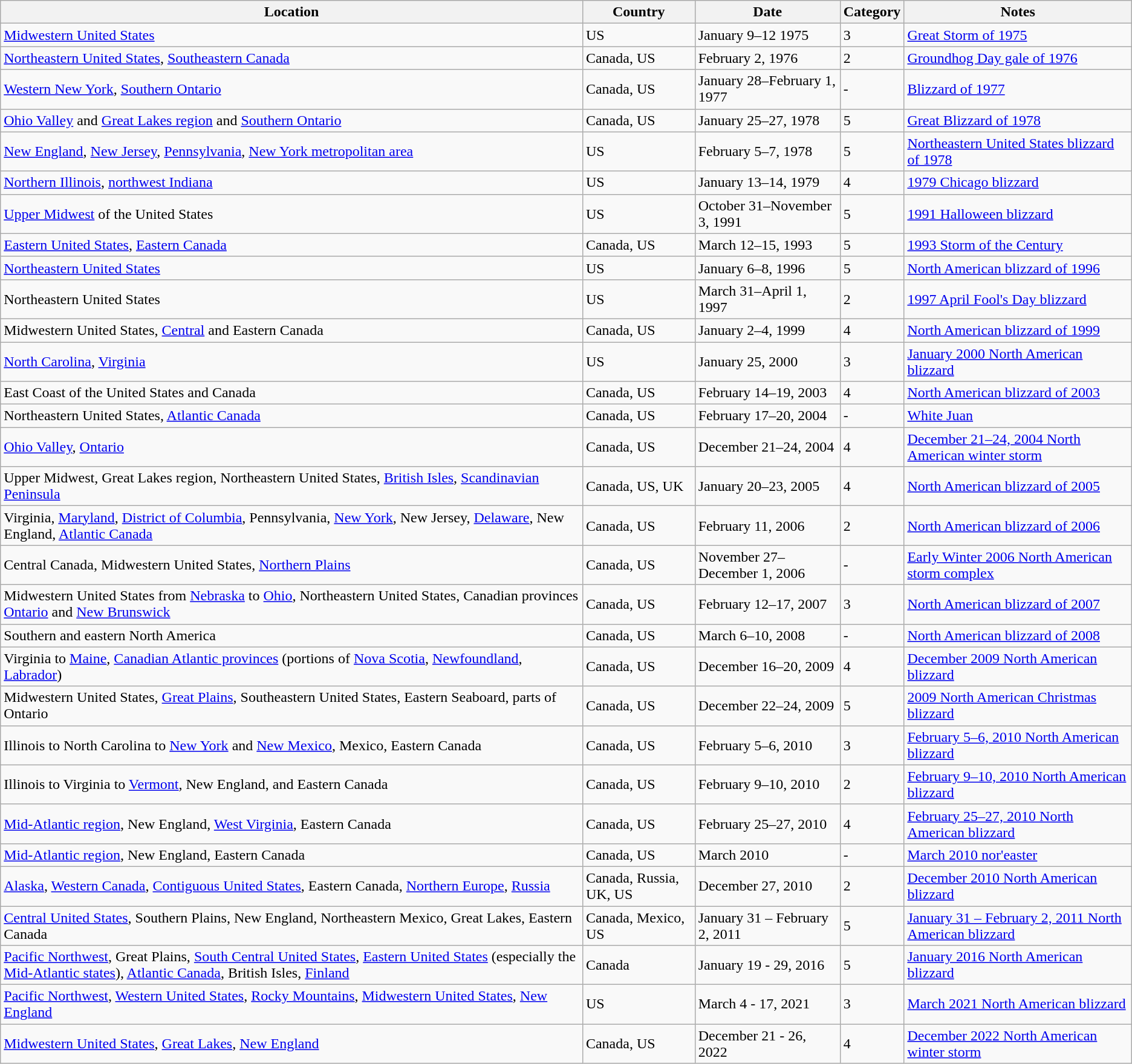<table class="wikitable sortable">
<tr>
<th>Location</th>
<th>Country</th>
<th>Date</th>
<th>Category</th>
<th>Notes<br></th>
</tr>
<tr>
<td><a href='#'>Midwestern United States</a></td>
<td>US</td>
<td>January 9–12 1975</td>
<td>3</td>
<td><a href='#'>Great Storm of 1975</a></td>
</tr>
<tr>
<td><a href='#'>Northeastern United States</a>, <a href='#'>Southeastern Canada</a></td>
<td>Canada, US</td>
<td>February 2, 1976</td>
<td>2</td>
<td><a href='#'>Groundhog Day gale of 1976</a></td>
</tr>
<tr>
<td><a href='#'>Western New York</a>, <a href='#'>Southern Ontario</a></td>
<td>Canada, US</td>
<td>January 28–February 1, 1977</td>
<td>-</td>
<td><a href='#'>Blizzard of 1977</a></td>
</tr>
<tr>
<td><a href='#'>Ohio Valley</a> and <a href='#'>Great Lakes region</a> and <a href='#'>Southern Ontario</a></td>
<td>Canada, US</td>
<td>January 25–27, 1978</td>
<td>5</td>
<td><a href='#'>Great Blizzard of 1978</a></td>
</tr>
<tr>
<td><a href='#'>New England</a>, <a href='#'>New Jersey</a>, <a href='#'>Pennsylvania</a>, <a href='#'>New York metropolitan area</a></td>
<td>US</td>
<td>February 5–7, 1978</td>
<td>5</td>
<td><a href='#'>Northeastern United States blizzard of 1978</a></td>
</tr>
<tr>
<td><a href='#'>Northern Illinois</a>, <a href='#'>northwest Indiana</a></td>
<td>US</td>
<td>January 13–14, 1979</td>
<td>4</td>
<td><a href='#'>1979 Chicago blizzard</a></td>
</tr>
<tr>
<td><a href='#'>Upper Midwest</a> of the United States</td>
<td>US</td>
<td>October 31–November 3, 1991</td>
<td>5</td>
<td><a href='#'>1991 Halloween blizzard</a></td>
</tr>
<tr>
<td><a href='#'>Eastern United States</a>, <a href='#'>Eastern Canada</a></td>
<td>Canada, US</td>
<td>March 12–15, 1993</td>
<td>5</td>
<td><a href='#'>1993 Storm of the Century</a></td>
</tr>
<tr>
<td><a href='#'>Northeastern United States</a></td>
<td>US</td>
<td>January 6–8, 1996</td>
<td>5</td>
<td><a href='#'>North American blizzard of 1996</a></td>
</tr>
<tr>
<td>Northeastern United States</td>
<td>US</td>
<td>March 31–April 1, 1997</td>
<td>2</td>
<td><a href='#'>1997 April Fool's Day blizzard</a></td>
</tr>
<tr>
<td>Midwestern United States, <a href='#'>Central</a> and Eastern Canada</td>
<td>Canada, US</td>
<td>January 2–4, 1999</td>
<td>4</td>
<td><a href='#'>North American blizzard of 1999</a></td>
</tr>
<tr>
<td><a href='#'>North Carolina</a>, <a href='#'>Virginia</a></td>
<td>US</td>
<td>January 25, 2000</td>
<td>3</td>
<td><a href='#'>January 2000 North American blizzard</a></td>
</tr>
<tr>
<td>East Coast of the United States and Canada</td>
<td>Canada, US</td>
<td>February 14–19, 2003</td>
<td>4</td>
<td><a href='#'>North American blizzard of 2003</a></td>
</tr>
<tr>
<td>Northeastern United States, <a href='#'>Atlantic Canada</a></td>
<td>Canada, US</td>
<td>February 17–20, 2004</td>
<td>-</td>
<td><a href='#'>White Juan</a></td>
</tr>
<tr>
<td><a href='#'>Ohio Valley</a>, <a href='#'>Ontario</a></td>
<td>Canada, US</td>
<td>December 21–24, 2004</td>
<td>4</td>
<td><a href='#'>December 21–24, 2004 North American winter storm</a></td>
</tr>
<tr>
<td>Upper Midwest, Great Lakes region, Northeastern United States, <a href='#'>British Isles</a>, <a href='#'>Scandinavian Peninsula</a></td>
<td>Canada, US, UK</td>
<td>January 20–23, 2005</td>
<td>4</td>
<td><a href='#'>North American blizzard of 2005</a></td>
</tr>
<tr>
<td>Virginia, <a href='#'>Maryland</a>, <a href='#'>District of Columbia</a>, Pennsylvania, <a href='#'>New York</a>, New Jersey, <a href='#'>Delaware</a>, New England, <a href='#'>Atlantic Canada</a></td>
<td>Canada, US</td>
<td>February 11, 2006</td>
<td>2</td>
<td><a href='#'>North American blizzard of 2006</a></td>
</tr>
<tr>
<td>Central Canada, Midwestern United States, <a href='#'>Northern Plains</a></td>
<td>Canada, US</td>
<td>November 27–December 1, 2006</td>
<td>-</td>
<td><a href='#'>Early Winter 2006 North American storm complex</a></td>
</tr>
<tr>
<td>Midwestern United States from <a href='#'>Nebraska</a> to <a href='#'>Ohio</a>, Northeastern United States, Canadian provinces <a href='#'>Ontario</a> and <a href='#'>New Brunswick</a></td>
<td>Canada, US</td>
<td>February 12–17, 2007</td>
<td>3</td>
<td><a href='#'>North American blizzard of 2007</a></td>
</tr>
<tr>
<td>Southern and eastern North America</td>
<td>Canada, US</td>
<td>March 6–10, 2008</td>
<td>-</td>
<td><a href='#'>North American blizzard of 2008</a></td>
</tr>
<tr>
<td>Virginia to <a href='#'>Maine</a>, <a href='#'>Canadian Atlantic provinces</a> (portions of <a href='#'>Nova Scotia</a>, <a href='#'>Newfoundland</a>, <a href='#'>Labrador</a>)</td>
<td>Canada, US</td>
<td>December 16–20, 2009</td>
<td>4</td>
<td><a href='#'>December 2009 North American blizzard</a></td>
</tr>
<tr>
<td>Midwestern United States, <a href='#'>Great Plains</a>, Southeastern United States, Eastern Seaboard, parts of Ontario</td>
<td>Canada, US</td>
<td>December 22–24, 2009</td>
<td>5</td>
<td><a href='#'>2009 North American Christmas blizzard</a></td>
</tr>
<tr>
<td>Illinois to North Carolina to <a href='#'>New York</a> and <a href='#'>New Mexico</a>, Mexico, Eastern Canada</td>
<td>Canada, US</td>
<td>February 5–6, 2010</td>
<td>3</td>
<td><a href='#'>February 5–6, 2010 North American blizzard</a></td>
</tr>
<tr>
<td>Illinois to Virginia to <a href='#'>Vermont</a>, New England, and Eastern Canada</td>
<td>Canada, US</td>
<td>February 9–10, 2010</td>
<td>2</td>
<td><a href='#'>February 9–10, 2010 North American blizzard</a></td>
</tr>
<tr>
<td><a href='#'>Mid-Atlantic region</a>, New England, <a href='#'>West Virginia</a>, Eastern Canada</td>
<td>Canada, US</td>
<td>February 25–27, 2010</td>
<td>4</td>
<td><a href='#'>February 25–27, 2010 North American blizzard</a></td>
</tr>
<tr>
<td><a href='#'>Mid-Atlantic region</a>, New England, Eastern Canada</td>
<td>Canada, US</td>
<td>March 2010</td>
<td>-</td>
<td><a href='#'>March 2010 nor'easter</a></td>
</tr>
<tr>
<td><a href='#'>Alaska</a>, <a href='#'>Western Canada</a>, <a href='#'>Contiguous United States</a>, Eastern Canada, <a href='#'>Northern Europe</a>, <a href='#'>Russia</a></td>
<td>Canada, Russia, UK, US</td>
<td>December  27, 2010</td>
<td>2</td>
<td><a href='#'>December 2010 North American blizzard</a></td>
</tr>
<tr>
<td><a href='#'>Central United States</a>, Southern Plains, New England, Northeastern Mexico, Great Lakes, Eastern Canada</td>
<td>Canada, Mexico, US</td>
<td>January 31 – February 2, 2011</td>
<td>5</td>
<td><a href='#'>January 31 – February 2, 2011 North American blizzard</a></td>
</tr>
<tr>
<td><a href='#'>Pacific Northwest</a>, Great Plains, <a href='#'>South Central United States</a>, <a href='#'>Eastern United States</a> (especially the <a href='#'>Mid-Atlantic states</a>), <a href='#'>Atlantic Canada</a>, British Isles, <a href='#'>Finland</a></td>
<td>Canada</td>
<td>January 19 - 29, 2016</td>
<td>5</td>
<td><a href='#'>January 2016 North American blizzard</a></td>
</tr>
<tr>
<td><a href='#'>Pacific Northwest</a>, <a href='#'>Western United States</a>, <a href='#'>Rocky Mountains</a>, <a href='#'>Midwestern United States</a>, <a href='#'>New England</a></td>
<td>US</td>
<td>March 4 - 17, 2021</td>
<td>3</td>
<td><a href='#'>March 2021 North American blizzard</a></td>
</tr>
<tr>
<td><a href='#'>Midwestern United States</a>, <a href='#'>Great Lakes</a>, <a href='#'>New England</a></td>
<td>Canada, US</td>
<td>December 21 - 26, 2022</td>
<td>4</td>
<td><a href='#'>December 2022 North American winter storm</a></td>
</tr>
</table>
